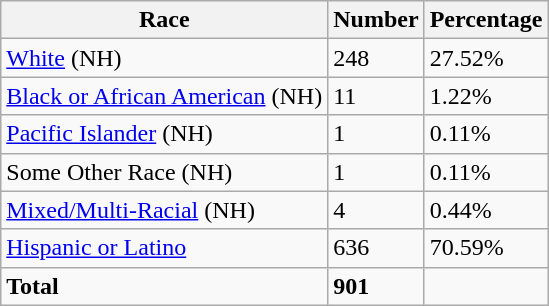<table class="wikitable">
<tr>
<th>Race</th>
<th>Number</th>
<th>Percentage</th>
</tr>
<tr>
<td><a href='#'>White</a> (NH)</td>
<td>248</td>
<td>27.52%</td>
</tr>
<tr>
<td><a href='#'>Black or African American</a> (NH)</td>
<td>11</td>
<td>1.22%</td>
</tr>
<tr>
<td><a href='#'>Pacific Islander</a> (NH)</td>
<td>1</td>
<td>0.11%</td>
</tr>
<tr>
<td>Some Other Race (NH)</td>
<td>1</td>
<td>0.11%</td>
</tr>
<tr>
<td><a href='#'>Mixed/Multi-Racial</a> (NH)</td>
<td>4</td>
<td>0.44%</td>
</tr>
<tr>
<td><a href='#'>Hispanic or Latino</a></td>
<td>636</td>
<td>70.59%</td>
</tr>
<tr>
<td><strong>Total</strong></td>
<td><strong>901</strong></td>
<td></td>
</tr>
</table>
